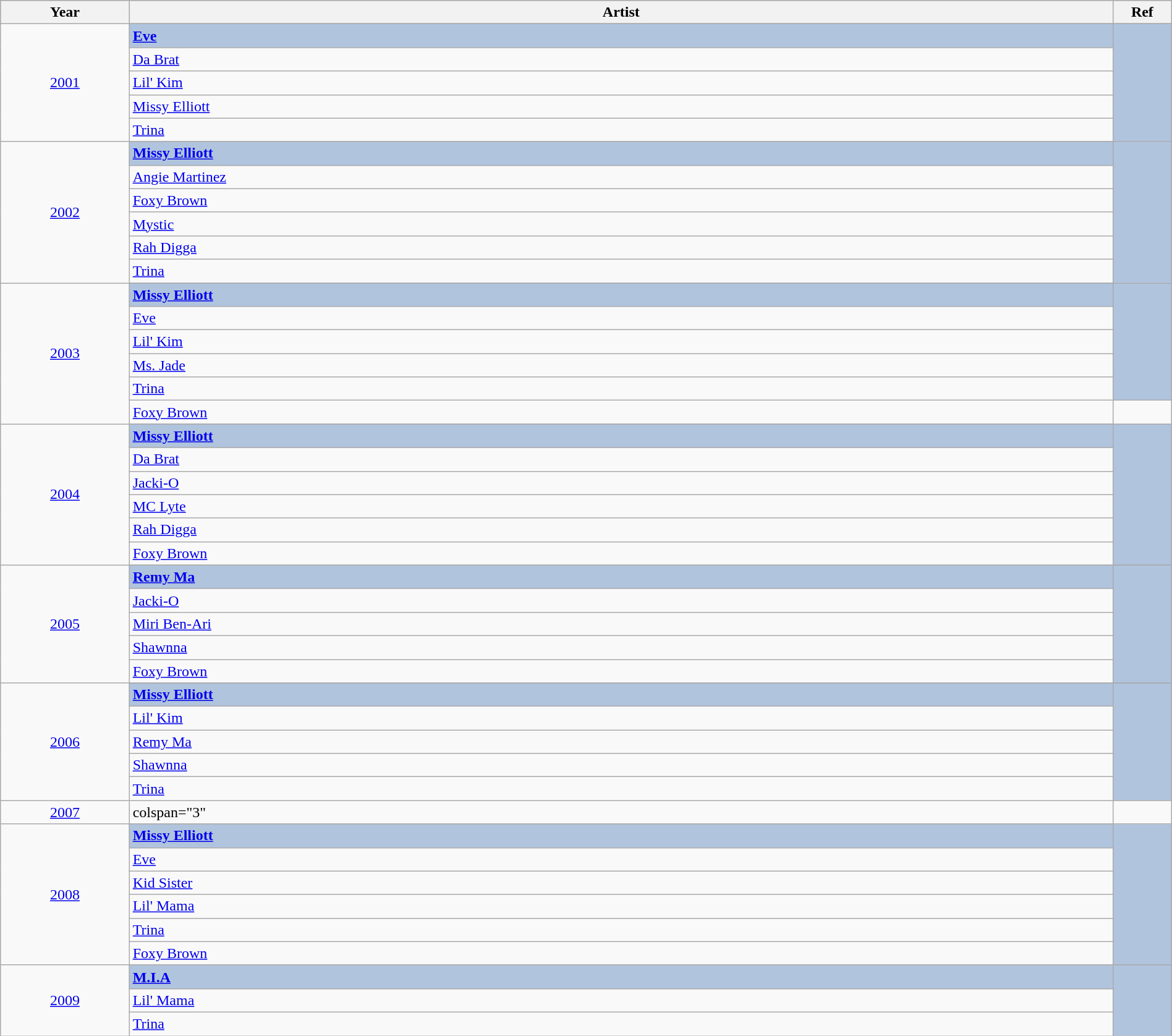<table class="wikitable" style="width:100%;">
<tr style="background:#bebebe;">
<th style="width:11%;">Year</th>
<th style="width:84%;">Artist</th>
<th style="width:5%;">Ref</th>
</tr>
<tr>
<td rowspan="6" align="center"><a href='#'>2001</a></td>
</tr>
<tr style="background:#B0C4DE">
<td><strong><a href='#'>Eve</a></strong></td>
<td rowspan="6" align="center"></td>
</tr>
<tr>
<td><a href='#'>Da Brat</a></td>
</tr>
<tr>
<td><a href='#'>Lil' Kim</a></td>
</tr>
<tr>
<td><a href='#'>Missy Elliott</a></td>
</tr>
<tr>
<td><a href='#'>Trina</a></td>
</tr>
<tr>
<td rowspan="7" align="center"><a href='#'>2002</a></td>
</tr>
<tr style="background:#B0C4DE">
<td><strong><a href='#'>Missy Elliott</a></strong></td>
<td rowspan="7" align="center"></td>
</tr>
<tr>
<td><a href='#'>Angie Martinez</a></td>
</tr>
<tr>
<td><a href='#'>Foxy Brown</a></td>
</tr>
<tr>
<td><a href='#'>Mystic</a></td>
</tr>
<tr>
<td><a href='#'>Rah Digga</a></td>
</tr>
<tr>
<td><a href='#'>Trina</a></td>
</tr>
<tr>
<td rowspan="7" align="center"><a href='#'>2003</a></td>
</tr>
<tr style="background:#B0C4DE">
<td><strong><a href='#'>Missy Elliott</a></strong></td>
<td rowspan="5" align="center"></td>
</tr>
<tr>
<td><a href='#'>Eve</a></td>
</tr>
<tr>
<td><a href='#'>Lil' Kim</a></td>
</tr>
<tr>
<td><a href='#'>Ms. Jade</a></td>
</tr>
<tr>
<td><a href='#'>Trina</a></td>
</tr>
<tr>
<td><a href='#'>Foxy Brown</a></td>
</tr>
<tr>
<td rowspan="7" align="center"><a href='#'>2004</a></td>
</tr>
<tr style="background:#B0C4DE">
<td><strong><a href='#'>Missy Elliott</a></strong></td>
<td rowspan="6" align="center"></td>
</tr>
<tr>
<td><a href='#'>Da Brat</a></td>
</tr>
<tr>
<td><a href='#'>Jacki-O</a></td>
</tr>
<tr>
<td><a href='#'>MC Lyte</a></td>
</tr>
<tr>
<td><a href='#'>Rah Digga</a></td>
</tr>
<tr>
<td><a href='#'>Foxy Brown</a></td>
</tr>
<tr>
<td rowspan="6" align="center"><a href='#'>2005</a></td>
</tr>
<tr style="background:#B0C4DE">
<td><strong><a href='#'>Remy Ma</a></strong></td>
<td rowspan="5" align="center"></td>
</tr>
<tr>
<td><a href='#'>Jacki-O</a></td>
</tr>
<tr>
<td><a href='#'>Miri Ben-Ari</a></td>
</tr>
<tr>
<td><a href='#'>Shawnna</a></td>
</tr>
<tr>
<td><a href='#'>Foxy Brown</a></td>
</tr>
<tr>
<td rowspan="6" align="center"><a href='#'>2006</a></td>
</tr>
<tr style="background:#B0C4DE">
<td><strong><a href='#'>Missy Elliott</a></strong></td>
<td rowspan="5" align="center"></td>
</tr>
<tr>
<td><a href='#'>Lil' Kim</a></td>
</tr>
<tr>
<td><a href='#'>Remy Ma</a></td>
</tr>
<tr>
<td><a href='#'>Shawnna</a></td>
</tr>
<tr>
<td><a href='#'>Trina</a></td>
</tr>
<tr>
<td align="center"><a href='#'>2007</a></td>
<td>colspan="3" </td>
</tr>
<tr>
<td rowspan="7" align="center"><a href='#'>2008</a></td>
</tr>
<tr style="background:#B0C4DE">
<td><strong><a href='#'>Missy Elliott</a></strong></td>
<td rowspan="6" align="center"></td>
</tr>
<tr>
<td><a href='#'>Eve</a></td>
</tr>
<tr>
<td><a href='#'>Kid Sister</a></td>
</tr>
<tr>
<td><a href='#'>Lil' Mama</a></td>
</tr>
<tr>
<td><a href='#'>Trina</a></td>
</tr>
<tr>
<td><a href='#'>Foxy Brown</a></td>
</tr>
<tr>
<td rowspan="4" align="center"><a href='#'>2009</a></td>
</tr>
<tr style="background:#B0C4DE">
<td><strong><a href='#'>M.I.A</a></strong></td>
<td rowspan="4" align="center"></td>
</tr>
<tr>
<td><a href='#'>Lil' Mama</a></td>
</tr>
<tr>
<td><a href='#'>Trina</a></td>
</tr>
</table>
